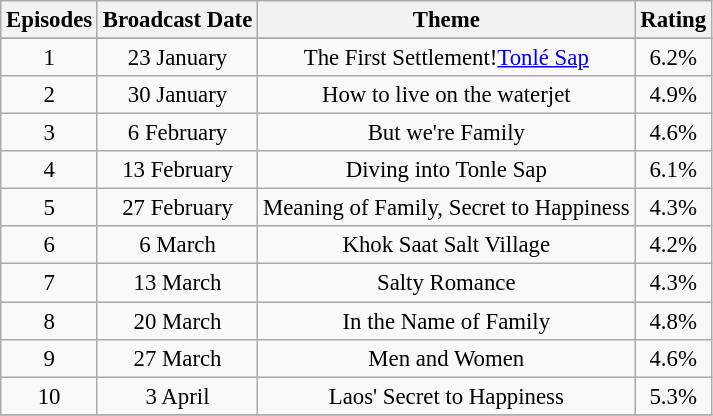<table class="wikitable" style="font-size: 95%; text-align:center;">
<tr>
<th>Episodes</th>
<th>Broadcast Date</th>
<th>Theme</th>
<th>Rating</th>
</tr>
<tr bgcolor="#B0C4DE" align="center">
</tr>
<tr>
<td>1</td>
<td>23 January</td>
<td>The First Settlement!<a href='#'>Tonlé Sap</a></td>
<td>6.2%</td>
</tr>
<tr>
<td>2</td>
<td>30 January</td>
<td>How to live on the waterjet</td>
<td>4.9%</td>
</tr>
<tr>
<td>3</td>
<td>6 February</td>
<td>But we're Family</td>
<td>4.6%</td>
</tr>
<tr>
<td>4</td>
<td>13 February</td>
<td>Diving into Tonle Sap</td>
<td>6.1%</td>
</tr>
<tr>
<td>5</td>
<td>27 February</td>
<td>Meaning of Family, Secret to Happiness</td>
<td>4.3%</td>
</tr>
<tr>
<td>6</td>
<td>6 March</td>
<td>Khok Saat Salt Village</td>
<td>4.2%</td>
</tr>
<tr>
<td>7</td>
<td>13 March</td>
<td>Salty Romance</td>
<td>4.3%</td>
</tr>
<tr>
<td>8</td>
<td>20 March</td>
<td>In the Name of Family</td>
<td>4.8%</td>
</tr>
<tr>
<td>9</td>
<td>27 March</td>
<td>Men and Women</td>
<td>4.6%</td>
</tr>
<tr>
<td>10</td>
<td>3 April</td>
<td>Laos' Secret to Happiness</td>
<td>5.3%</td>
</tr>
<tr>
</tr>
</table>
